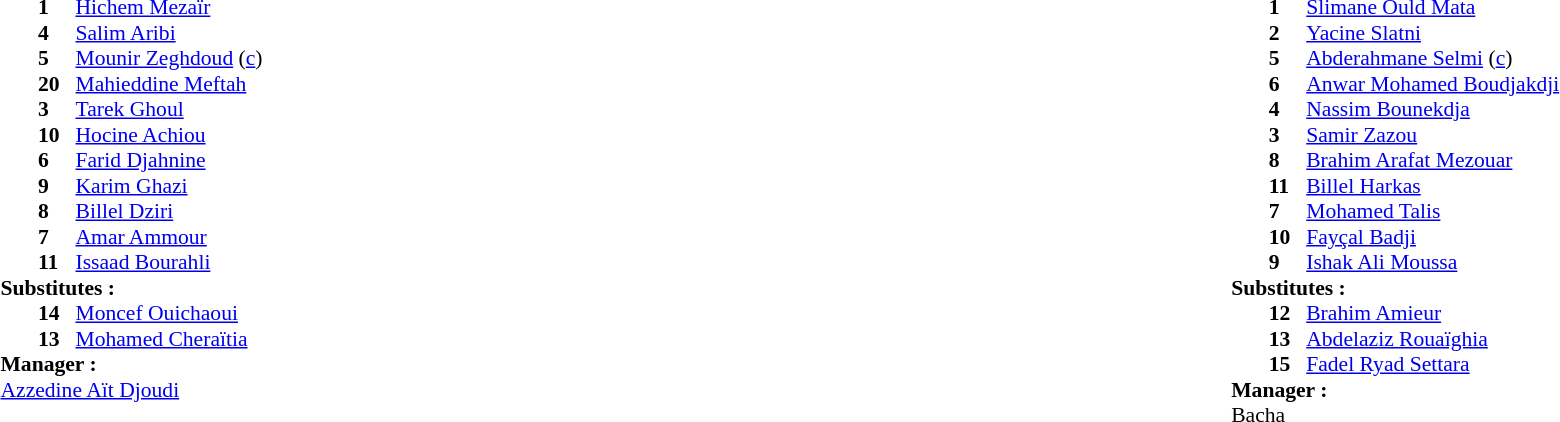<table width="100%">
<tr>
<td valign="top" width="50%"><br><table style="font-size: 90%" cellspacing="0" cellpadding="0">
<tr>
<td colspan="4"></td>
</tr>
<tr>
<th width="25"></th>
<th width="25"></th>
<th width="200"></th>
<th></th>
</tr>
<tr>
<td></td>
<td><strong>1</strong></td>
<td> <a href='#'>Hichem Mezaïr</a></td>
</tr>
<tr>
<td></td>
<td><strong>4</strong></td>
<td> <a href='#'>Salim Aribi</a></td>
<td></td>
<td></td>
<td></td>
</tr>
<tr>
<td></td>
<td><strong>5</strong></td>
<td> <a href='#'>Mounir Zeghdoud</a> (<a href='#'>c</a>)</td>
</tr>
<tr>
<td></td>
<td><strong>20</strong></td>
<td> <a href='#'>Mahieddine Meftah</a></td>
</tr>
<tr>
<td></td>
<td><strong>3</strong></td>
<td> <a href='#'>Tarek Ghoul</a></td>
</tr>
<tr>
<td></td>
<td><strong>10</strong></td>
<td> <a href='#'>Hocine Achiou</a></td>
</tr>
<tr>
<td></td>
<td><strong>6</strong></td>
<td> <a href='#'>Farid Djahnine</a></td>
</tr>
<tr>
<td></td>
<td><strong>9</strong></td>
<td> <a href='#'>Karim Ghazi</a></td>
</tr>
<tr>
<td></td>
<td><strong>8</strong></td>
<td> <a href='#'>Billel Dziri</a></td>
<td></td>
<td></td>
<td></td>
</tr>
<tr>
<td></td>
<td><strong>7</strong></td>
<td> <a href='#'>Amar Ammour</a></td>
<td></td>
<td></td>
</tr>
<tr>
<td></td>
<td><strong>11</strong></td>
<td> <a href='#'>Issaad Bourahli</a></td>
<td></td>
<td></td>
</tr>
<tr>
<td colspan=3><strong>Substitutes : </strong></td>
</tr>
<tr>
<td></td>
<td><strong>14</strong></td>
<td> <a href='#'>Moncef Ouichaoui</a></td>
<td></td>
<td></td>
</tr>
<tr>
<td></td>
<td><strong>13</strong></td>
<td> <a href='#'>Mohamed Cheraïtia</a></td>
<td></td>
<td></td>
</tr>
<tr>
<td colspan=3><strong>Manager :</strong></td>
</tr>
<tr>
<td colspan=3> <a href='#'>Azzedine Aït Djoudi</a></td>
</tr>
</table>
</td>
<td valign="top"></td>
<td valign="top" width="50%"><br><table style="font-size: 90%" cellspacing="0" cellpadding="0" align="center">
<tr>
<td colspan="4"></td>
</tr>
<tr>
<th width="25"></th>
<th width="25"></th>
<th width="200"></th>
<th></th>
</tr>
<tr>
<td></td>
<td><strong>1</strong></td>
<td> <a href='#'>Slimane Ould Mata</a></td>
</tr>
<tr>
<td></td>
<td><strong>2</strong></td>
<td> <a href='#'>Yacine Slatni</a></td>
</tr>
<tr>
<td></td>
<td><strong>5</strong></td>
<td> <a href='#'>Abderahmane Selmi</a> (<a href='#'>c</a>)</td>
</tr>
<tr>
<td></td>
<td><strong>6</strong></td>
<td> <a href='#'>Anwar Mohamed Boudjakdji</a></td>
</tr>
<tr>
<td></td>
<td><strong>4</strong></td>
<td> <a href='#'>Nassim Bounekdja</a></td>
</tr>
<tr>
<td></td>
<td><strong>3</strong></td>
<td> <a href='#'>Samir Zazou</a></td>
<td></td>
<td></td>
</tr>
<tr>
<td></td>
<td><strong>8</strong></td>
<td> <a href='#'>Brahim Arafat Mezouar</a></td>
</tr>
<tr>
<td></td>
<td><strong>11</strong></td>
<td> <a href='#'>Billel Harkas</a></td>
<td></td>
<td></td>
</tr>
<tr>
<td></td>
<td><strong>7</strong></td>
<td> <a href='#'>Mohamed Talis</a></td>
</tr>
<tr>
<td></td>
<td><strong>10</strong></td>
<td> <a href='#'>Fayçal Badji</a></td>
<td></td>
<td></td>
</tr>
<tr>
<td></td>
<td><strong>9</strong></td>
<td> <a href='#'>Ishak Ali Moussa</a></td>
</tr>
<tr>
<td colspan=3><strong>Substitutes : </strong></td>
</tr>
<tr>
<td></td>
<td><strong>12</strong></td>
<td> <a href='#'>Brahim Amieur</a></td>
<td></td>
<td></td>
</tr>
<tr>
<td></td>
<td><strong>13</strong></td>
<td> <a href='#'>Abdelaziz Rouaïghia</a></td>
<td></td>
<td></td>
</tr>
<tr>
<td></td>
<td><strong>15</strong></td>
<td> <a href='#'>Fadel Ryad Settara</a></td>
<td></td>
<td></td>
</tr>
<tr>
<td colspan=3><strong>Manager :</strong></td>
</tr>
<tr>
<td colspan=4> Bacha</td>
</tr>
</table>
</td>
</tr>
</table>
